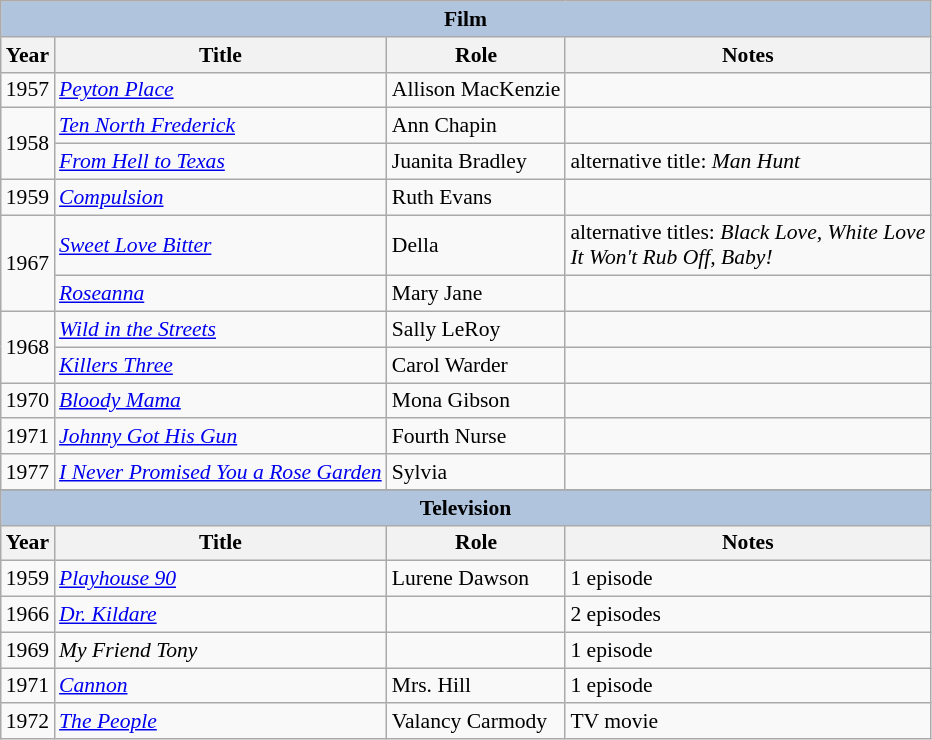<table class="wikitable" style="font-size: 90%;">
<tr>
<th colspan="4" style="background: LightSteelBlue;">Film</th>
</tr>
<tr>
<th>Year</th>
<th>Title</th>
<th>Role</th>
<th>Notes</th>
</tr>
<tr>
<td>1957</td>
<td><em><a href='#'>Peyton Place</a></em></td>
<td>Allison MacKenzie</td>
<td></td>
</tr>
<tr>
<td rowspan=2>1958</td>
<td><em><a href='#'>Ten North Frederick</a></em></td>
<td>Ann Chapin</td>
<td></td>
</tr>
<tr>
<td><em><a href='#'>From Hell to Texas</a></em></td>
<td>Juanita Bradley</td>
<td>alternative title: <em>Man Hunt</em></td>
</tr>
<tr>
<td>1959</td>
<td><em><a href='#'>Compulsion</a></em></td>
<td>Ruth Evans</td>
<td></td>
</tr>
<tr>
<td rowspan=2>1967</td>
<td><em><a href='#'>Sweet Love Bitter</a></em></td>
<td>Della</td>
<td>alternative titles: <em>Black Love, White Love</em><br><em>It Won't Rub Off, Baby!</em></td>
</tr>
<tr>
<td><em><a href='#'>Roseanna</a></em></td>
<td>Mary Jane</td>
<td></td>
</tr>
<tr>
<td rowspan=2>1968</td>
<td><em><a href='#'>Wild in the Streets</a></em></td>
<td>Sally LeRoy</td>
<td></td>
</tr>
<tr>
<td><em><a href='#'>Killers Three</a></em></td>
<td>Carol Warder</td>
<td></td>
</tr>
<tr>
<td>1970</td>
<td><em><a href='#'>Bloody Mama</a></em></td>
<td>Mona Gibson</td>
<td></td>
</tr>
<tr>
<td>1971</td>
<td><em><a href='#'>Johnny Got His Gun</a></em></td>
<td>Fourth Nurse</td>
<td></td>
</tr>
<tr>
<td>1977</td>
<td><em><a href='#'>I Never Promised You a Rose Garden</a></em></td>
<td>Sylvia</td>
<td></td>
</tr>
<tr>
</tr>
<tr>
<th colspan="4" style="background: LightSteelBlue;">Television</th>
</tr>
<tr>
<th>Year</th>
<th>Title</th>
<th>Role</th>
<th>Notes</th>
</tr>
<tr>
<td>1959</td>
<td><em><a href='#'>Playhouse 90</a></em></td>
<td>Lurene Dawson</td>
<td>1 episode</td>
</tr>
<tr>
<td>1966</td>
<td><em><a href='#'>Dr. Kildare</a></em></td>
<td></td>
<td>2 episodes</td>
</tr>
<tr>
<td>1969</td>
<td><em>My Friend Tony</em></td>
<td></td>
<td>1 episode</td>
</tr>
<tr>
<td>1971</td>
<td><em><a href='#'>Cannon</a></em></td>
<td>Mrs. Hill</td>
<td>1 episode</td>
</tr>
<tr>
<td>1972</td>
<td><em><a href='#'>The People</a></em></td>
<td>Valancy Carmody</td>
<td>TV movie</td>
</tr>
</table>
